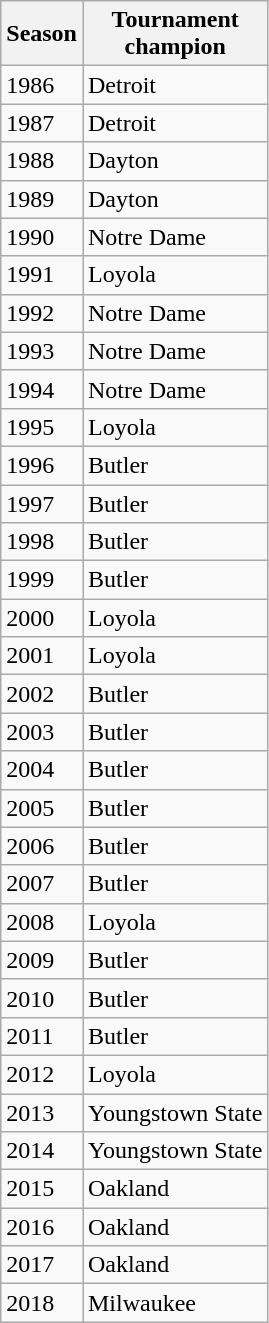<table class="wikitable sortable">
<tr>
<th>Season</th>
<th>Tournament<br>champion</th>
</tr>
<tr>
<td>1986</td>
<td>Detroit</td>
</tr>
<tr>
<td>1987</td>
<td>Detroit</td>
</tr>
<tr>
<td>1988</td>
<td>Dayton</td>
</tr>
<tr>
<td>1989</td>
<td>Dayton</td>
</tr>
<tr>
<td>1990</td>
<td>Notre Dame</td>
</tr>
<tr>
<td>1991</td>
<td>Loyola</td>
</tr>
<tr>
<td>1992</td>
<td>Notre Dame</td>
</tr>
<tr>
<td>1993</td>
<td>Notre Dame</td>
</tr>
<tr>
<td>1994</td>
<td>Notre Dame</td>
</tr>
<tr>
<td>1995</td>
<td>Loyola</td>
</tr>
<tr>
<td>1996</td>
<td>Butler</td>
</tr>
<tr>
<td>1997</td>
<td>Butler</td>
</tr>
<tr>
<td>1998</td>
<td>Butler</td>
</tr>
<tr>
<td>1999</td>
<td>Butler</td>
</tr>
<tr>
<td>2000</td>
<td>Loyola</td>
</tr>
<tr>
<td>2001</td>
<td>Loyola</td>
</tr>
<tr>
<td>2002</td>
<td>Butler</td>
</tr>
<tr>
<td>2003</td>
<td>Butler</td>
</tr>
<tr>
<td>2004</td>
<td>Butler</td>
</tr>
<tr>
<td>2005</td>
<td>Butler</td>
</tr>
<tr>
<td>2006</td>
<td>Butler</td>
</tr>
<tr>
<td>2007</td>
<td>Butler</td>
</tr>
<tr>
<td>2008</td>
<td>Loyola</td>
</tr>
<tr>
<td>2009</td>
<td>Butler</td>
</tr>
<tr>
<td>2010</td>
<td>Butler</td>
</tr>
<tr>
<td>2011</td>
<td>Butler</td>
</tr>
<tr>
<td>2012</td>
<td>Loyola</td>
</tr>
<tr>
<td>2013</td>
<td>Youngstown State</td>
</tr>
<tr>
<td>2014</td>
<td>Youngstown State</td>
</tr>
<tr>
<td>2015</td>
<td>Oakland</td>
</tr>
<tr>
<td>2016</td>
<td>Oakland</td>
</tr>
<tr>
<td>2017</td>
<td>Oakland</td>
</tr>
<tr>
<td>2018</td>
<td>Milwaukee</td>
</tr>
</table>
